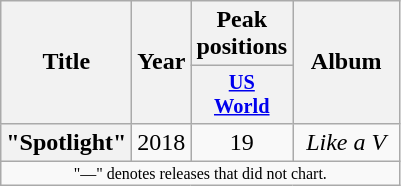<table class="wikitable plainrowheaders" style="text-align:center;">
<tr>
<th scope="col" rowspan="2" style="width:5em;">Title</th>
<th scope="col" rowspan="2" style="width:2em;">Year</th>
<th scope="col" colspan="1" style="width:2em;">Peak positions</th>
<th scope="col" rowspan="2" style="width:4em;">Album</th>
</tr>
<tr>
<th scope="col" style="width:2.5em;font-size:85%;"><a href='#'>US<br>World</a><br></th>
</tr>
<tr>
<th scope="row">"Spotlight"</th>
<td>2018</td>
<td>19</td>
<td><em>Like a V</em></td>
</tr>
<tr>
<td colspan="5" style="font-size:8pt">"—" denotes releases that did not chart.</td>
</tr>
</table>
